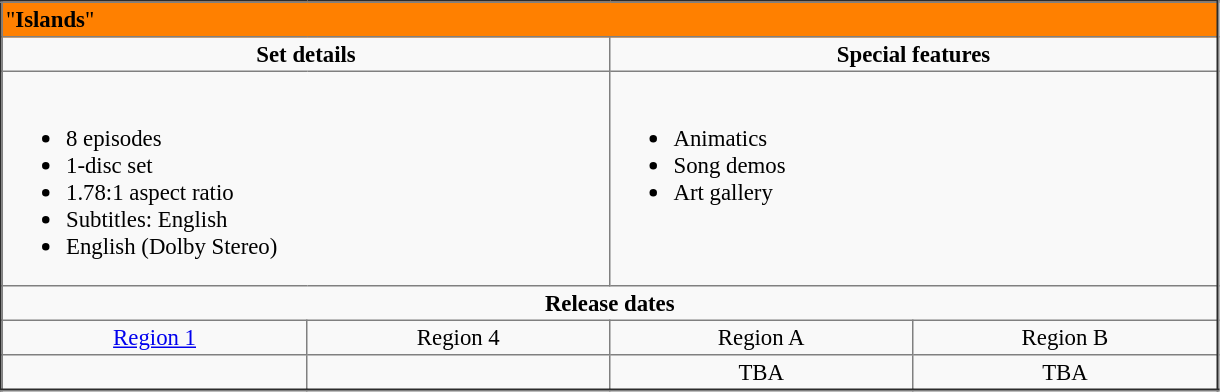<table border="2" cellpadding="2" cellspacing="0" style="margin: 0 1em 0 0; background: #f9f9f9; border: c00 #aaa solid; border-collapse: collapse; font-size: 95%;">
<tr style="background:#FF8000; color:black;">
<td colspan="4">"<strong>Islands</strong>"</td>
</tr>
<tr valign="top">
<td align="center" width="400" colspan="2"><strong>Set details</strong></td>
<td align="center" width="400" colspan="2"><strong>Special features</strong></td>
</tr>
<tr valign="top">
<td colspan="2" align="left" width="200"><br><ul><li>8 episodes</li><li>1-disc set</li><li>1.78:1 aspect ratio</li><li>Subtitles: English</li><li>English (Dolby Stereo)</li></ul></td>
<td colspan="2" align="left" width="200"><br><ul><li>Animatics</li><li>Song demos</li><li>Art gallery</li></ul></td>
</tr>
<tr>
<td colspan="4" align="center"><strong>Release dates</strong></td>
</tr>
<tr>
<td align="center"><a href='#'>Region 1</a></td>
<td align="center">Region 4</td>
<td align="center">Region A</td>
<td align="center">Region B</td>
</tr>
<tr>
<td align="center"></td>
<td align="center"></td>
<td align="center">TBA</td>
<td align="center">TBA</td>
</tr>
</table>
